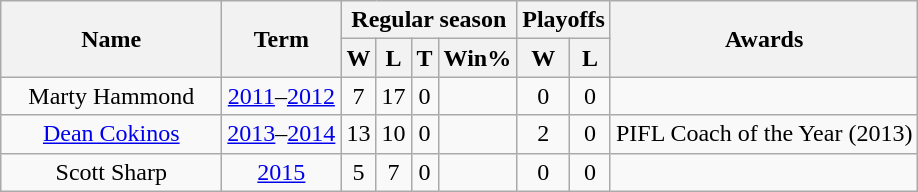<table class="wikitable">
<tr>
<th rowspan="2" style="width:140px;">Name</th>
<th rowspan="2">Term</th>
<th colspan="4">Regular season</th>
<th colspan="2">Playoffs</th>
<th rowspan="2">Awards</th>
</tr>
<tr>
<th>W</th>
<th>L</th>
<th>T</th>
<th>Win%</th>
<th>W</th>
<th>L</th>
</tr>
<tr>
<td style="text-align:center;">Marty Hammond</td>
<td style="text-align:center;"><a href='#'>2011</a>–<a href='#'>2012</a></td>
<td style="text-align:center;">7</td>
<td style="text-align:center;">17</td>
<td style="text-align:center;">0</td>
<td style="text-align:center;"></td>
<td style="text-align:center;">0</td>
<td style="text-align:center;">0</td>
<td style="text-align:center;"></td>
</tr>
<tr>
<td style="text-align:center;"><a href='#'>Dean Cokinos</a></td>
<td style="text-align:center;"><a href='#'>2013</a>–<a href='#'>2014</a></td>
<td style="text-align:center;">13</td>
<td style="text-align:center;">10</td>
<td style="text-align:center;">0</td>
<td style="text-align:center;"></td>
<td style="text-align:center;">2</td>
<td style="text-align:center;">0</td>
<td style="text-align:center;">PIFL Coach of the Year (2013)</td>
</tr>
<tr>
<td style="text-align:center;">Scott Sharp</td>
<td style="text-align:center;"><a href='#'>2015</a></td>
<td style="text-align:center;">5</td>
<td style="text-align:center;">7</td>
<td style="text-align:center;">0</td>
<td style="text-align:center;"></td>
<td style="text-align:center;">0</td>
<td style="text-align:center;">0</td>
<td style="text-align:center;"></td>
</tr>
</table>
